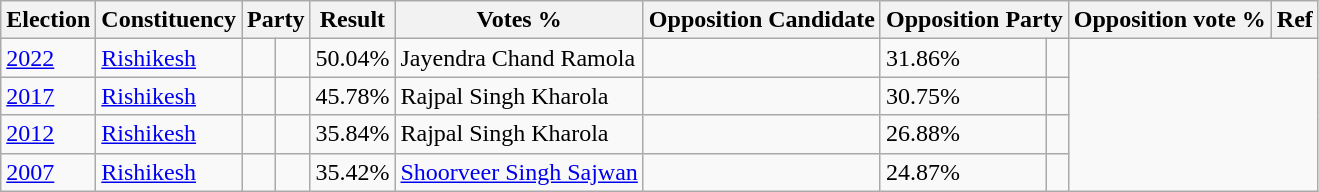<table class="wikitable sortable">
<tr>
<th>Election</th>
<th>Constituency</th>
<th colspan="2">Party</th>
<th>Result</th>
<th>Votes %</th>
<th>Opposition Candidate</th>
<th colspan="2">Opposition Party</th>
<th>Opposition vote %</th>
<th>Ref</th>
</tr>
<tr>
<td><a href='#'>2022</a></td>
<td><a href='#'>Rishikesh</a></td>
<td></td>
<td></td>
<td>50.04%</td>
<td>Jayendra Chand Ramola</td>
<td></td>
<td>31.86%</td>
<td></td>
</tr>
<tr>
<td><a href='#'>2017</a></td>
<td><a href='#'>Rishikesh</a></td>
<td></td>
<td></td>
<td>45.78%</td>
<td>Rajpal Singh Kharola</td>
<td></td>
<td>30.75%</td>
<td></td>
</tr>
<tr>
<td><a href='#'>2012</a></td>
<td><a href='#'>Rishikesh</a></td>
<td></td>
<td></td>
<td>35.84%</td>
<td>Rajpal Singh Kharola</td>
<td></td>
<td>26.88%</td>
<td></td>
</tr>
<tr>
<td><a href='#'>2007</a></td>
<td><a href='#'>Rishikesh</a></td>
<td></td>
<td></td>
<td>35.42%</td>
<td><a href='#'>Shoorveer Singh Sajwan</a></td>
<td></td>
<td>24.87%</td>
<td></td>
</tr>
</table>
